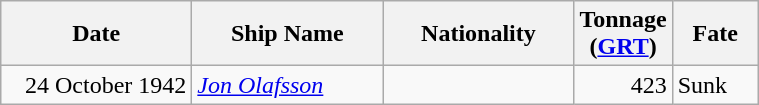<table class="wikitable sortable">
<tr>
<th width="120px">Date</th>
<th width="120px">Ship Name</th>
<th width="120px">Nationality</th>
<th width="25px">Tonnage<br>(<a href='#'>GRT</a>)</th>
<th width="50px">Fate</th>
</tr>
<tr>
<td align="right">24 October 1942</td>
<td align="left"><a href='#'><em>Jon Olafsson</em></a></td>
<td align="left"></td>
<td align="right">423</td>
<td align="left">Sunk</td>
</tr>
</table>
